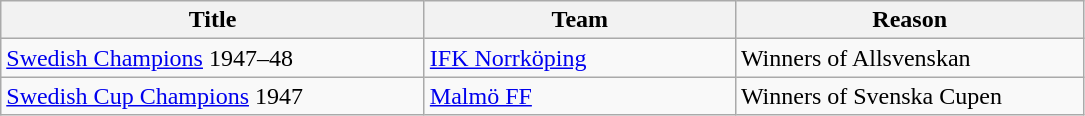<table class="wikitable" style="text-align: left;">
<tr>
<th style="width: 275px;">Title</th>
<th style="width: 200px;">Team</th>
<th style="width: 225px;">Reason</th>
</tr>
<tr>
<td><a href='#'>Swedish Champions</a> 1947–48</td>
<td><a href='#'>IFK Norrköping</a></td>
<td>Winners of Allsvenskan</td>
</tr>
<tr>
<td><a href='#'>Swedish Cup Champions</a> 1947</td>
<td><a href='#'>Malmö FF</a></td>
<td>Winners of Svenska Cupen</td>
</tr>
</table>
